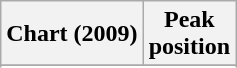<table class="wikitable sortable plainrowheaders" style="text-align:center">
<tr>
<th scope="col">Chart (2009)</th>
<th scope="col">Peak<br>position</th>
</tr>
<tr>
</tr>
<tr>
</tr>
<tr>
</tr>
<tr>
</tr>
<tr>
</tr>
<tr>
</tr>
<tr>
</tr>
</table>
